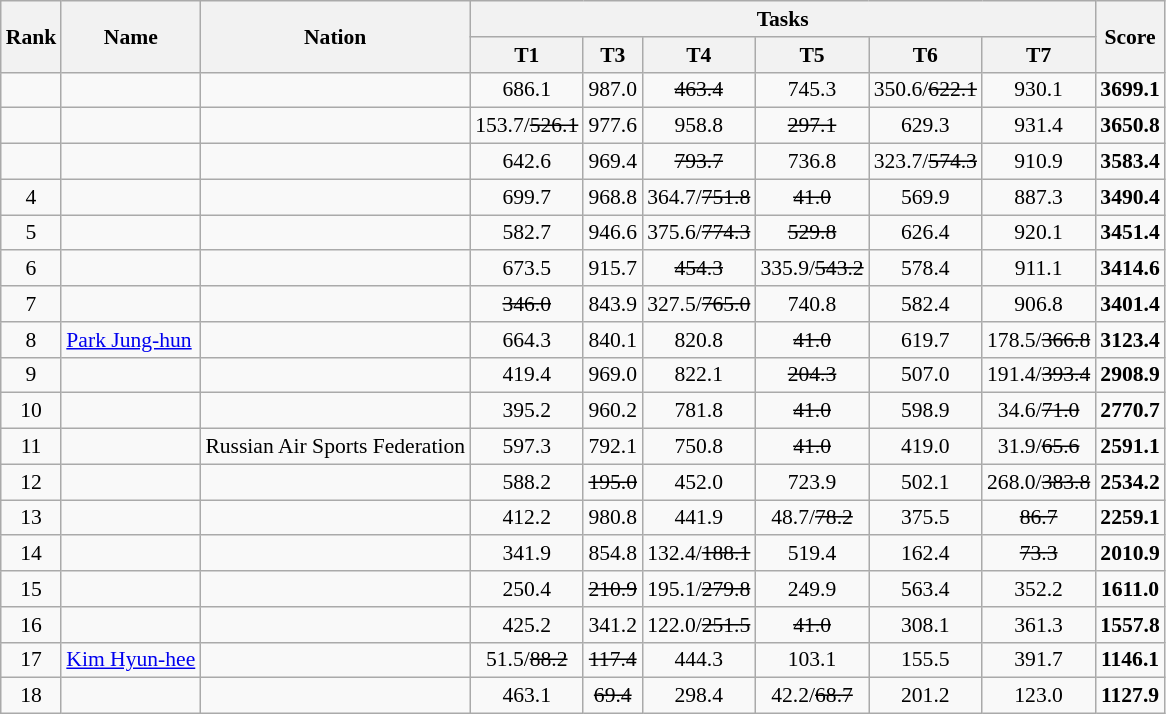<table class="wikitable sortable" style="text-align:center; font-size:90%">
<tr>
<th rowspan=2>Rank</th>
<th rowspan=2>Name</th>
<th rowspan=2>Nation</th>
<th colspan=6>Tasks</th>
<th rowspan=2>Score</th>
</tr>
<tr>
<th>T1</th>
<th>T3</th>
<th>T4</th>
<th>T5</th>
<th>T6</th>
<th>T7</th>
</tr>
<tr>
<td></td>
<td align=left></td>
<td align=left></td>
<td>686.1</td>
<td>987.0</td>
<td><del>463.4</del></td>
<td>745.3</td>
<td>350.6/<del>622.1</del></td>
<td>930.1</td>
<td><strong>3699.1</strong></td>
</tr>
<tr>
<td></td>
<td align=left></td>
<td align=left></td>
<td>153.7/<del>526.1</del></td>
<td>977.6</td>
<td>958.8</td>
<td><del>297.1</del></td>
<td>629.3</td>
<td>931.4</td>
<td><strong>3650.8</strong></td>
</tr>
<tr>
<td></td>
<td align=left></td>
<td align=left></td>
<td>642.6</td>
<td>969.4</td>
<td><del>793.7</del></td>
<td>736.8</td>
<td>323.7/<del>574.3</del></td>
<td>910.9</td>
<td><strong>3583.4</strong></td>
</tr>
<tr>
<td>4</td>
<td align=left></td>
<td align=left></td>
<td>699.7</td>
<td>968.8</td>
<td>364.7/<del>751.8</del></td>
<td><del>41.0</del></td>
<td>569.9</td>
<td>887.3</td>
<td><strong>3490.4</strong></td>
</tr>
<tr>
<td>5</td>
<td align=left></td>
<td align=left></td>
<td>582.7</td>
<td>946.6</td>
<td>375.6/<del>774.3</del></td>
<td><del>529.8</del></td>
<td>626.4</td>
<td>920.1</td>
<td><strong>3451.4</strong></td>
</tr>
<tr>
<td>6</td>
<td align=left></td>
<td align=left></td>
<td>673.5</td>
<td>915.7</td>
<td><del>454.3</del></td>
<td>335.9/<del>543.2</del></td>
<td>578.4</td>
<td>911.1</td>
<td><strong>3414.6</strong></td>
</tr>
<tr>
<td>7</td>
<td align=left></td>
<td align=left></td>
<td><del>346.0</del></td>
<td>843.9</td>
<td>327.5/<del>765.0</del></td>
<td>740.8</td>
<td>582.4</td>
<td>906.8</td>
<td><strong>3401.4</strong></td>
</tr>
<tr>
<td>8</td>
<td align=left><a href='#'>Park Jung-hun</a></td>
<td align=left></td>
<td>664.3</td>
<td>840.1</td>
<td>820.8</td>
<td><del>41.0</del></td>
<td>619.7</td>
<td>178.5/<del>366.8</del></td>
<td><strong>3123.4</strong></td>
</tr>
<tr>
<td>9</td>
<td align=left></td>
<td align=left></td>
<td>419.4</td>
<td>969.0</td>
<td>822.1</td>
<td><del>204.3</del></td>
<td>507.0</td>
<td>191.4/<del>393.4</del></td>
<td><strong>2908.9</strong></td>
</tr>
<tr>
<td>10</td>
<td align=left></td>
<td align=left></td>
<td>395.2</td>
<td>960.2</td>
<td>781.8</td>
<td><del>41.0</del></td>
<td>598.9</td>
<td>34.6/<del>71.0</del></td>
<td><strong>2770.7</strong></td>
</tr>
<tr>
<td>11</td>
<td align=left></td>
<td align=left>Russian Air Sports Federation</td>
<td>597.3</td>
<td>792.1</td>
<td>750.8</td>
<td><del>41.0</del></td>
<td>419.0</td>
<td>31.9/<del>65.6</del></td>
<td><strong>2591.1</strong></td>
</tr>
<tr>
<td>12</td>
<td align=left></td>
<td align=left></td>
<td>588.2</td>
<td><del>195.0</del></td>
<td>452.0</td>
<td>723.9</td>
<td>502.1</td>
<td>268.0/<del>383.8</del></td>
<td><strong>2534.2</strong></td>
</tr>
<tr>
<td>13</td>
<td align=left></td>
<td align=left></td>
<td>412.2</td>
<td>980.8</td>
<td>441.9</td>
<td>48.7/<del>78.2</del></td>
<td>375.5</td>
<td><del>86.7</del></td>
<td><strong>2259.1</strong></td>
</tr>
<tr>
<td>14</td>
<td align=left></td>
<td align=left></td>
<td>341.9</td>
<td>854.8</td>
<td>132.4/<del>188.1</del></td>
<td>519.4</td>
<td>162.4</td>
<td><del>73.3</del></td>
<td><strong>2010.9</strong></td>
</tr>
<tr>
<td>15</td>
<td align=left></td>
<td align=left></td>
<td>250.4</td>
<td><del>210.9</del></td>
<td>195.1/<del>279.8</del></td>
<td>249.9</td>
<td>563.4</td>
<td>352.2</td>
<td><strong>1611.0</strong></td>
</tr>
<tr>
<td>16</td>
<td align=left></td>
<td align=left></td>
<td>425.2</td>
<td>341.2</td>
<td>122.0/<del>251.5</del></td>
<td><del>41.0</del></td>
<td>308.1</td>
<td>361.3</td>
<td><strong>1557.8</strong></td>
</tr>
<tr>
<td>17</td>
<td align=left><a href='#'>Kim Hyun-hee</a></td>
<td align=left></td>
<td>51.5/<del>88.2</del></td>
<td><del>117.4</del></td>
<td>444.3</td>
<td>103.1</td>
<td>155.5</td>
<td>391.7</td>
<td><strong>1146.1</strong></td>
</tr>
<tr>
<td>18</td>
<td align=left></td>
<td align=left></td>
<td>463.1</td>
<td><del>69.4</del></td>
<td>298.4</td>
<td>42.2/<del>68.7</del></td>
<td>201.2</td>
<td>123.0</td>
<td><strong>1127.9</strong></td>
</tr>
</table>
